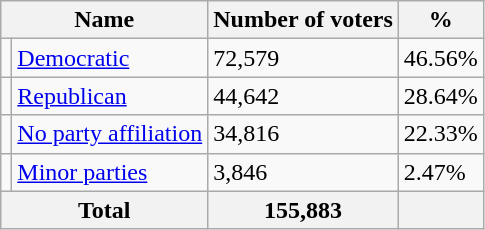<table class="wikitable">
<tr>
<th colspan="2">Name</th>
<th>Number of voters</th>
<th>%</th>
</tr>
<tr>
<td></td>
<td><a href='#'>Democratic</a></td>
<td>72,579</td>
<td>46.56%</td>
</tr>
<tr>
<td></td>
<td><a href='#'>Republican</a></td>
<td>44,642</td>
<td>28.64%</td>
</tr>
<tr>
<td></td>
<td><a href='#'>No party affiliation</a></td>
<td>34,816</td>
<td>22.33%</td>
</tr>
<tr>
<td></td>
<td><a href='#'>Minor parties</a></td>
<td>3,846</td>
<td>2.47%</td>
</tr>
<tr>
<th colspan="2">Total</th>
<th>155,883</th>
<th></th>
</tr>
</table>
